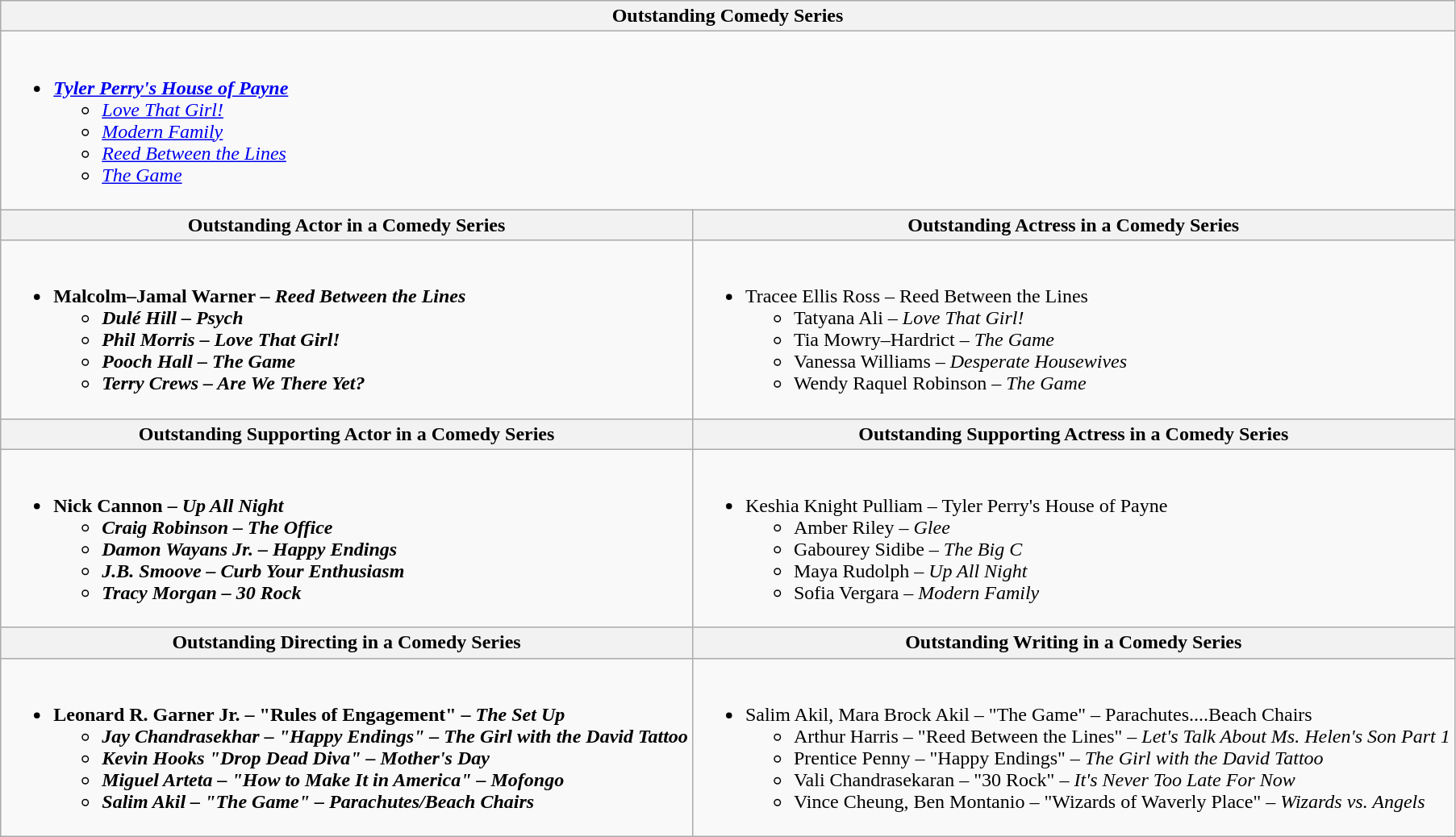<table class="wikitable" style="width=72%">
<tr>
<th colspan="2" style="width=50%">Outstanding Comedy Series</th>
</tr>
<tr>
<td colspan="2" style="vertical-align:top"><br><ul><li><strong><em><a href='#'>Tyler Perry's House of Payne</a></em></strong><ul><li><em><a href='#'>Love That Girl!</a></em></li><li><em><a href='#'>Modern Family</a></em></li><li><em><a href='#'>Reed Between the Lines</a></em></li><li><a href='#'><em>The Game</em></a></li></ul></li></ul></td>
</tr>
<tr>
<th>Outstanding Actor in a Comedy Series</th>
<th>Outstanding Actress in a Comedy Series</th>
</tr>
<tr>
<td style="vertical-align:top"><br><ul><li><strong>Malcolm–Jamal Warner <em>– Reed Between the Lines<strong><em><ul><li>Dulé Hill – </em>Psych<em></li><li>Phil Morris – </em>Love That Girl!<em></li><li>Pooch Hall – </em>The Game<em></li><li>Terry Crews – </em>Are We There Yet?<em></li></ul></li></ul></td>
<td style="vertical-align:top"><br><ul><li></strong>Tracee Ellis Ross – </em>Reed Between the Lines</em></strong><ul><li>Tatyana Ali – <em>Love That Girl!</em></li><li>Tia Mowry–Hardrict – <em>The Game</em></li><li>Vanessa Williams – <em>Desperate Housewives</em></li><li>Wendy Raquel Robinson – <em>The Game</em></li></ul></li></ul></td>
</tr>
<tr>
<th>Outstanding Supporting Actor in a Comedy Series</th>
<th>Outstanding Supporting Actress in a Comedy Series</th>
</tr>
<tr>
<td style="vertical-align:top"><br><ul><li><strong>Nick Cannon – <em>Up All Night<strong><em><ul><li>Craig Robinson – </em>The Office<em></li><li>Damon Wayans Jr. – </em>Happy Endings<em></li><li>J.B. Smoove – </em>Curb Your Enthusiasm<em></li><li>Tracy Morgan – </em>30 Rock<em></li></ul></li></ul></td>
<td style="vertical-align:top"><br><ul><li></strong>Keshia Knight Pulliam – </em>Tyler Perry's House of Payne</em></strong><ul><li>Amber Riley – <em>Glee</em></li><li>Gabourey Sidibe – <em>The Big C</em></li><li>Maya Rudolph – <em>Up All Night</em></li><li>Sofia Vergara – <em>Modern Family</em></li></ul></li></ul></td>
</tr>
<tr>
<th>Outstanding Directing in a Comedy Series</th>
<th>Outstanding Writing in a Comedy Series</th>
</tr>
<tr>
<td style="vertical-align:top"><br><ul><li><strong>Leonard R. Garner Jr. – "Rules of Engagement" – <em>The Set Up<strong><em><ul><li>Jay Chandrasekhar – "Happy Endings" – </em>The Girl with the David Tattoo<em></li><li>Kevin Hooks "Drop Dead Diva" – </em>Mother's Day<em></li><li>Miguel Arteta – "How to Make It in America" – </em>Mofongo<em></li><li>Salim Akil – "The Game" – </em>Parachutes/Beach Chairs<em></li></ul></li></ul></td>
<td style="vertical-align:top"><br><ul><li></strong>Salim Akil, Mara Brock Akil – "The Game" – </em>Parachutes....Beach Chairs</em></strong><ul><li>Arthur Harris – "Reed Between the Lines" – <em>Let's Talk About Ms. Helen's Son Part 1</em></li><li>Prentice Penny – "Happy Endings" – <em>The Girl with the David Tattoo</em></li><li>Vali Chandrasekaran – "30 Rock" – <em>It's Never Too Late For Now</em></li><li>Vince Cheung, Ben Montanio – "Wizards of Waverly Place" – <em>Wizards vs. Angels</em></li></ul></li></ul></td>
</tr>
</table>
